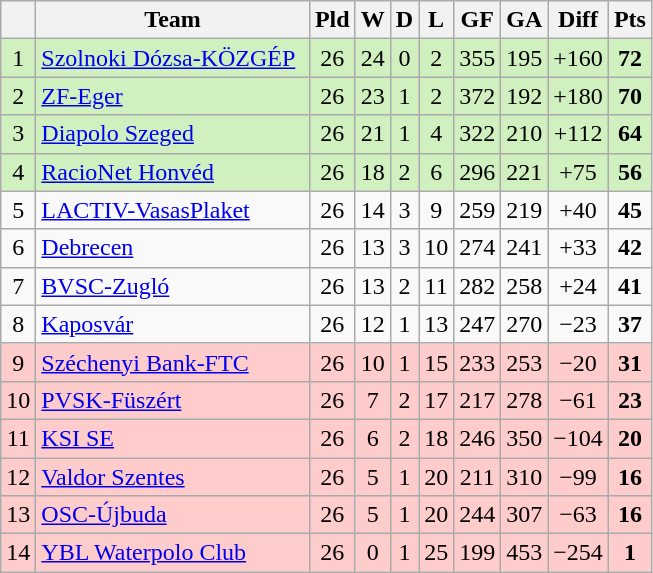<table class="wikitable sortable" style="text-align:center">
<tr>
<th></th>
<th width="175">Team</th>
<th>Pld</th>
<th>W</th>
<th>D</th>
<th>L</th>
<th>GF</th>
<th>GA</th>
<th>Diff</th>
<th>Pts</th>
</tr>
<tr style="background: #D0F0C0;">
<td>1</td>
<td align=left> <a href='#'>Szolnoki Dózsa-KÖZGÉP</a></td>
<td>26</td>
<td>24</td>
<td>0</td>
<td>2</td>
<td>355</td>
<td>195</td>
<td>+160</td>
<td><strong>72</strong></td>
</tr>
<tr style="background: #D0F0C0;">
<td>2</td>
<td align=left> <a href='#'>ZF-Eger</a></td>
<td>26</td>
<td>23</td>
<td>1</td>
<td>2</td>
<td>372</td>
<td>192</td>
<td>+180</td>
<td><strong>70</strong></td>
</tr>
<tr style="background: #D0F0C0;">
<td>3</td>
<td align=left> <a href='#'>Diapolo Szeged</a></td>
<td>26</td>
<td>21</td>
<td>1</td>
<td>4</td>
<td>322</td>
<td>210</td>
<td>+112</td>
<td><strong>64</strong></td>
</tr>
<tr style="background: #D0F0C0;">
<td>4</td>
<td align=left> <a href='#'>RacioNet Honvéd</a></td>
<td>26</td>
<td>18</td>
<td>2</td>
<td>6</td>
<td>296</td>
<td>221</td>
<td>+75</td>
<td><strong>56</strong></td>
</tr>
<tr>
<td>5</td>
<td align=left> <a href='#'>LACTIV-VasasPlaket</a></td>
<td>26</td>
<td>14</td>
<td>3</td>
<td>9</td>
<td>259</td>
<td>219</td>
<td>+40</td>
<td><strong>45</strong></td>
</tr>
<tr>
<td>6</td>
<td align=left> <a href='#'>Debrecen</a></td>
<td>26</td>
<td>13</td>
<td>3</td>
<td>10</td>
<td>274</td>
<td>241</td>
<td>+33</td>
<td><strong>42</strong></td>
</tr>
<tr>
<td>7</td>
<td align=left> <a href='#'>BVSC-Zugló</a></td>
<td>26</td>
<td>13</td>
<td>2</td>
<td>11</td>
<td>282</td>
<td>258</td>
<td>+24</td>
<td><strong>41</strong></td>
</tr>
<tr>
<td>8</td>
<td align=left> <a href='#'>Kaposvár</a></td>
<td>26</td>
<td>12</td>
<td>1</td>
<td>13</td>
<td>247</td>
<td>270</td>
<td>−23</td>
<td><strong>37</strong></td>
</tr>
<tr style="background: #FFCCCC;">
<td>9</td>
<td align=left> <a href='#'>Széchenyi Bank-FTC</a></td>
<td>26</td>
<td>10</td>
<td>1</td>
<td>15</td>
<td>233</td>
<td>253</td>
<td>−20</td>
<td><strong>31</strong></td>
</tr>
<tr style="background: #FFCCCC;">
<td>10</td>
<td align=left> <a href='#'>PVSK-Füszért</a></td>
<td>26</td>
<td>7</td>
<td>2</td>
<td>17</td>
<td>217</td>
<td>278</td>
<td>−61</td>
<td><strong>23</strong></td>
</tr>
<tr style="background: #FFCCCC;">
<td>11</td>
<td align=left> <a href='#'>KSI SE</a></td>
<td>26</td>
<td>6</td>
<td>2</td>
<td>18</td>
<td>246</td>
<td>350</td>
<td>−104</td>
<td><strong>20</strong></td>
</tr>
<tr style="background: #FFCCCC;">
<td>12</td>
<td align=left> <a href='#'>Valdor Szentes</a></td>
<td>26</td>
<td>5</td>
<td>1</td>
<td>20</td>
<td>211</td>
<td>310</td>
<td>−99</td>
<td><strong>16</strong></td>
</tr>
<tr style="background: #FFCCCC;">
<td>13</td>
<td align=left> <a href='#'>OSC-Újbuda</a></td>
<td>26</td>
<td>5</td>
<td>1</td>
<td>20</td>
<td>244</td>
<td>307</td>
<td>−63</td>
<td><strong>16</strong></td>
</tr>
<tr style="background: #FFCCCC;">
<td>14</td>
<td align=left> <a href='#'>YBL Waterpolo Club</a></td>
<td>26</td>
<td>0</td>
<td>1</td>
<td>25</td>
<td>199</td>
<td>453</td>
<td>−254</td>
<td><strong>1</strong></td>
</tr>
</table>
